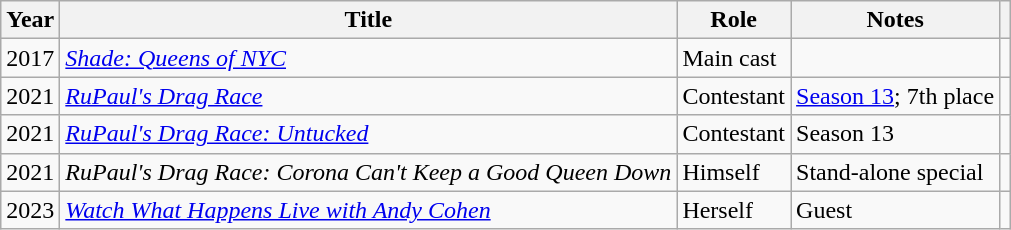<table class="wikitable">
<tr>
<th>Year</th>
<th>Title</th>
<th>Role</th>
<th>Notes</th>
<th style="text-align: center;" class="unsortable"></th>
</tr>
<tr>
<td>2017</td>
<td><em><a href='#'>Shade: Queens of NYC</a></em></td>
<td>Main cast</td>
<td></td>
<td></td>
</tr>
<tr>
<td>2021</td>
<td><em><a href='#'>RuPaul's Drag Race</a></em></td>
<td>Contestant</td>
<td><a href='#'>Season 13</a>; 7th place</td>
<td></td>
</tr>
<tr>
<td>2021</td>
<td><em><a href='#'>RuPaul's Drag Race: Untucked</a></em></td>
<td>Contestant</td>
<td>Season 13</td>
<td></td>
</tr>
<tr>
<td>2021</td>
<td><em>RuPaul's Drag Race: Corona Can't Keep a Good Queen Down</em></td>
<td>Himself</td>
<td>Stand-alone special</td>
<td></td>
</tr>
<tr>
<td>2023</td>
<td><em><a href='#'>Watch What Happens Live with Andy Cohen</a></em></td>
<td>Herself</td>
<td>Guest</td>
<td></td>
</tr>
</table>
